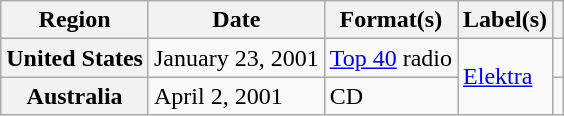<table class="wikitable plainrowheaders">
<tr>
<th scope="col">Region</th>
<th scope="col">Date</th>
<th scope="col">Format(s)</th>
<th scope="col">Label(s)</th>
<th scope="col"></th>
</tr>
<tr>
<th scope="row">United States</th>
<td>January 23, 2001</td>
<td><a href='#'>Top 40</a> radio</td>
<td rowspan="2"><a href='#'>Elektra</a></td>
<td></td>
</tr>
<tr>
<th scope="row">Australia</th>
<td>April 2, 2001</td>
<td>CD</td>
<td></td>
</tr>
</table>
